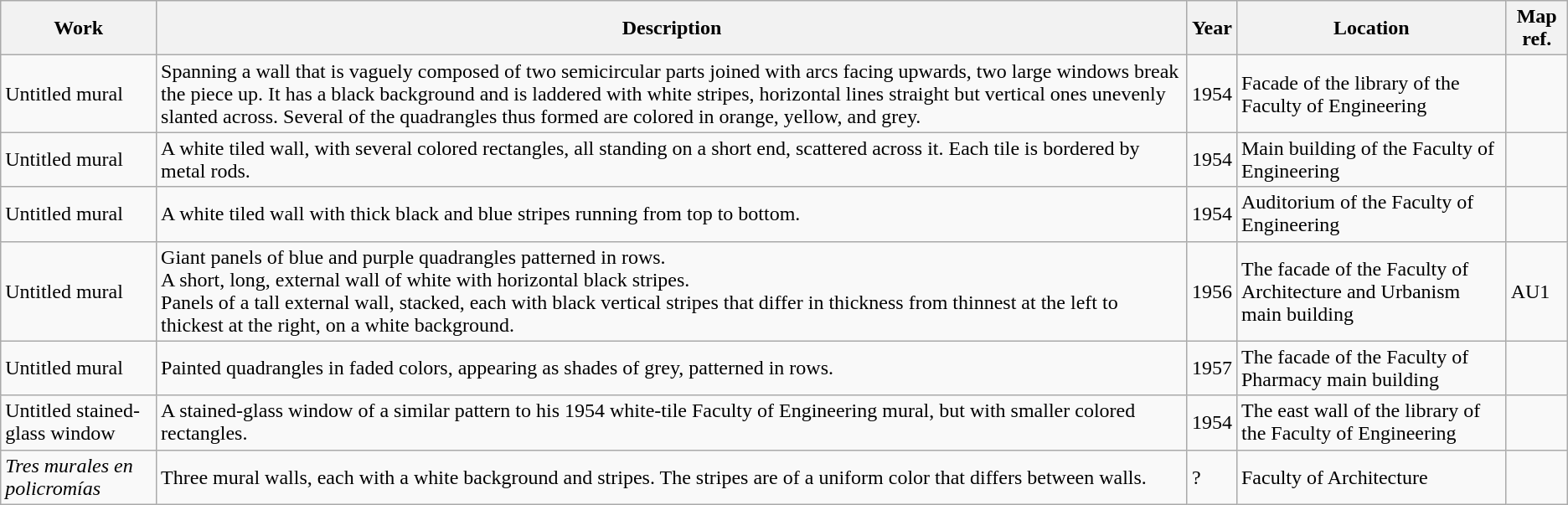<table class="wikitable mw-collapsible">
<tr>
<th>Work</th>
<th>Description</th>
<th>Year</th>
<th>Location</th>
<th>Map ref.</th>
</tr>
<tr>
<td>Untitled mural</td>
<td>Spanning a wall that is vaguely composed of two semicircular parts joined with arcs facing upwards, two large windows break the piece up. It has a black background and is laddered with white stripes, horizontal lines straight but vertical ones unevenly slanted across. Several of the quadrangles thus formed are colored in orange, yellow, and grey.</td>
<td>1954</td>
<td>Facade of the library of the Faculty of Engineering</td>
<td></td>
</tr>
<tr>
<td>Untitled mural</td>
<td>A white tiled wall, with several colored rectangles, all standing on a short end, scattered across it. Each tile is bordered by metal rods.</td>
<td>1954</td>
<td>Main building of the Faculty of Engineering</td>
<td></td>
</tr>
<tr>
<td>Untitled mural</td>
<td>A white tiled wall with thick black and blue stripes running from top to bottom.</td>
<td>1954</td>
<td>Auditorium of the Faculty of Engineering</td>
<td></td>
</tr>
<tr>
<td>Untitled mural</td>
<td>Giant panels of blue and purple quadrangles patterned in rows.<br>A short, long, external wall of white with horizontal black stripes.<br>Panels of a tall external wall, stacked, each with black vertical stripes that differ in thickness from thinnest at the left to thickest at the right, on a white background.</td>
<td>1956</td>
<td>The facade of the Faculty of Architecture and Urbanism main building</td>
<td>AU1</td>
</tr>
<tr>
<td>Untitled mural</td>
<td>Painted quadrangles in faded colors, appearing as shades of grey, patterned in rows.</td>
<td>1957</td>
<td>The facade of the Faculty of Pharmacy main building</td>
<td></td>
</tr>
<tr>
<td>Untitled stained-glass window</td>
<td>A stained-glass window of a similar pattern to his 1954 white-tile Faculty of Engineering mural, but with smaller colored rectangles.</td>
<td>1954</td>
<td>The east wall of the library of the Faculty of Engineering</td>
<td></td>
</tr>
<tr>
<td><em>Tres murales en policromías</em></td>
<td>Three mural walls, each with a white background and stripes. The stripes are of a uniform color that differs between walls.</td>
<td>?</td>
<td>Faculty of Architecture</td>
<td></td>
</tr>
</table>
